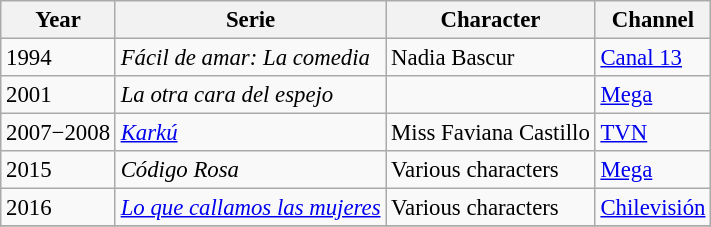<table class="wikitable" style="font-size:95%;">
<tr>
<th>Year</th>
<th>Serie</th>
<th>Character</th>
<th>Channel</th>
</tr>
<tr>
<td>1994</td>
<td><em>Fácil de amar: La comedia</em></td>
<td>Nadia Bascur</td>
<td><a href='#'>Canal 13</a></td>
</tr>
<tr>
<td>2001</td>
<td><em>La otra cara del espejo</em></td>
<td></td>
<td><a href='#'>Mega</a></td>
</tr>
<tr>
<td>2007−2008</td>
<td><em><a href='#'>Karkú</a></em></td>
<td>Miss Faviana Castillo</td>
<td><a href='#'>TVN</a></td>
</tr>
<tr>
<td>2015</td>
<td><em>Código Rosa</em></td>
<td>Various characters</td>
<td><a href='#'>Mega</a></td>
</tr>
<tr>
<td>2016</td>
<td><em><a href='#'>Lo que callamos las mujeres</a></em></td>
<td>Various characters</td>
<td><a href='#'>Chilevisión</a></td>
</tr>
<tr>
</tr>
</table>
